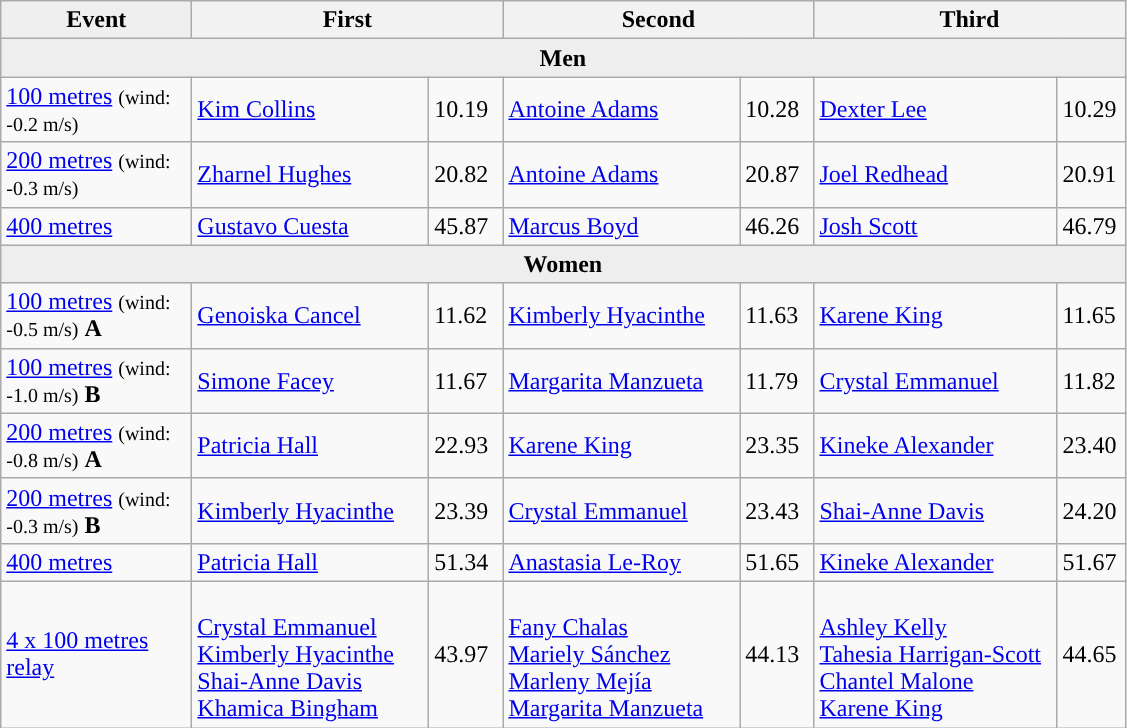<table class="wikitable" border="1" style="font-size:100%">
<tr align=center>
<th scope=col style="width:120px; background: #efefef;">Event</th>
<th scope=col colspan=2 style="width:200px;"> First</th>
<th scope=col colspan=2 style="width:200px;"> Second</th>
<th scope=col colspan=2 style="width:200px;"> Third</th>
</tr>
<tr>
<td colspan=7 bgcolor=#eeeeee style=text-align:center;><strong>Men</strong></td>
</tr>
<tr>
<td><a href='#'>100 metres</a> <small>(wind: -0.2 m/s)</small></td>
<td align=left><a href='#'>Kim Collins</a> <br> </td>
<td>10.19</td>
<td align=left><a href='#'>Antoine Adams</a> <br> </td>
<td>10.28</td>
<td align=left><a href='#'>Dexter Lee</a> <br> </td>
<td>10.29</td>
</tr>
<tr>
<td><a href='#'>200 metres</a> <small>(wind: -0.3 m/s)</small></td>
<td align=left><a href='#'>Zharnel Hughes</a> <br> </td>
<td>20.82</td>
<td align=left><a href='#'>Antoine Adams</a> <br> </td>
<td>20.87</td>
<td align=left><a href='#'>Joel Redhead</a> <br> </td>
<td>20.91</td>
</tr>
<tr>
<td><a href='#'>400 metres</a></td>
<td align=left><a href='#'>Gustavo Cuesta</a> <br> </td>
<td>45.87</td>
<td align=left><a href='#'>Marcus Boyd</a> <br> </td>
<td>46.26</td>
<td align=left><a href='#'>Josh Scott</a> <br> </td>
<td>46.79</td>
</tr>
<tr>
<td colspan=7 bgcolor=#eeeeee style=text-align:center;><strong>Women</strong></td>
</tr>
<tr>
<td><a href='#'>100 metres</a> <small>(wind: -0.5 m/s)</small> <strong>A</strong></td>
<td align=left><a href='#'>Genoiska Cancel</a> <br> </td>
<td>11.62</td>
<td align=left><a href='#'>Kimberly Hyacinthe</a> <br> </td>
<td>11.63</td>
<td align=left><a href='#'>Karene King</a> <br> </td>
<td>11.65</td>
</tr>
<tr>
<td><a href='#'>100 metres</a> <small>(wind: -1.0 m/s)</small> <strong>B</strong></td>
<td align=left><a href='#'>Simone Facey</a> <br> </td>
<td>11.67</td>
<td align=left><a href='#'>Margarita Manzueta</a> <br> </td>
<td>11.79</td>
<td align=left><a href='#'>Crystal Emmanuel</a> <br> </td>
<td>11.82</td>
</tr>
<tr>
<td><a href='#'>200 metres</a> <small>(wind: -0.8 m/s)</small> <strong>A</strong></td>
<td align=left><a href='#'>Patricia Hall</a> <br> </td>
<td>22.93</td>
<td align=left><a href='#'>Karene King</a> <br> </td>
<td>23.35</td>
<td align=left><a href='#'>Kineke Alexander</a> <br> </td>
<td>23.40</td>
</tr>
<tr>
<td><a href='#'>200 metres</a> <small>(wind: -0.3 m/s)</small> <strong>B</strong></td>
<td align=left><a href='#'>Kimberly Hyacinthe</a> <br> </td>
<td>23.39</td>
<td align=left><a href='#'>Crystal Emmanuel</a> <br> </td>
<td>23.43</td>
<td align=left><a href='#'>Shai-Anne Davis</a> <br> </td>
<td>24.20</td>
</tr>
<tr>
<td><a href='#'>400 metres</a></td>
<td align=left><a href='#'>Patricia Hall</a> <br> </td>
<td>51.34</td>
<td align=left><a href='#'>Anastasia Le-Roy</a> <br> </td>
<td>51.65</td>
<td align=left><a href='#'>Kineke Alexander</a> <br> </td>
<td>51.67</td>
</tr>
<tr>
<td><a href='#'>4 x 100 metres relay</a></td>
<td><br><a href='#'>Crystal Emmanuel</a><br><a href='#'>Kimberly Hyacinthe</a><br><a href='#'>Shai-Anne Davis</a><br><a href='#'>Khamica Bingham</a></td>
<td>43.97</td>
<td><br><a href='#'>Fany Chalas</a><br><a href='#'>Mariely Sánchez</a><br><a href='#'>Marleny Mejía</a><br><a href='#'>Margarita Manzueta</a></td>
<td>44.13</td>
<td><br><a href='#'>Ashley Kelly</a><br><a href='#'>Tahesia Harrigan-Scott</a><br><a href='#'>Chantel Malone</a><br><a href='#'>Karene King</a></td>
<td>44.65</td>
</tr>
</table>
